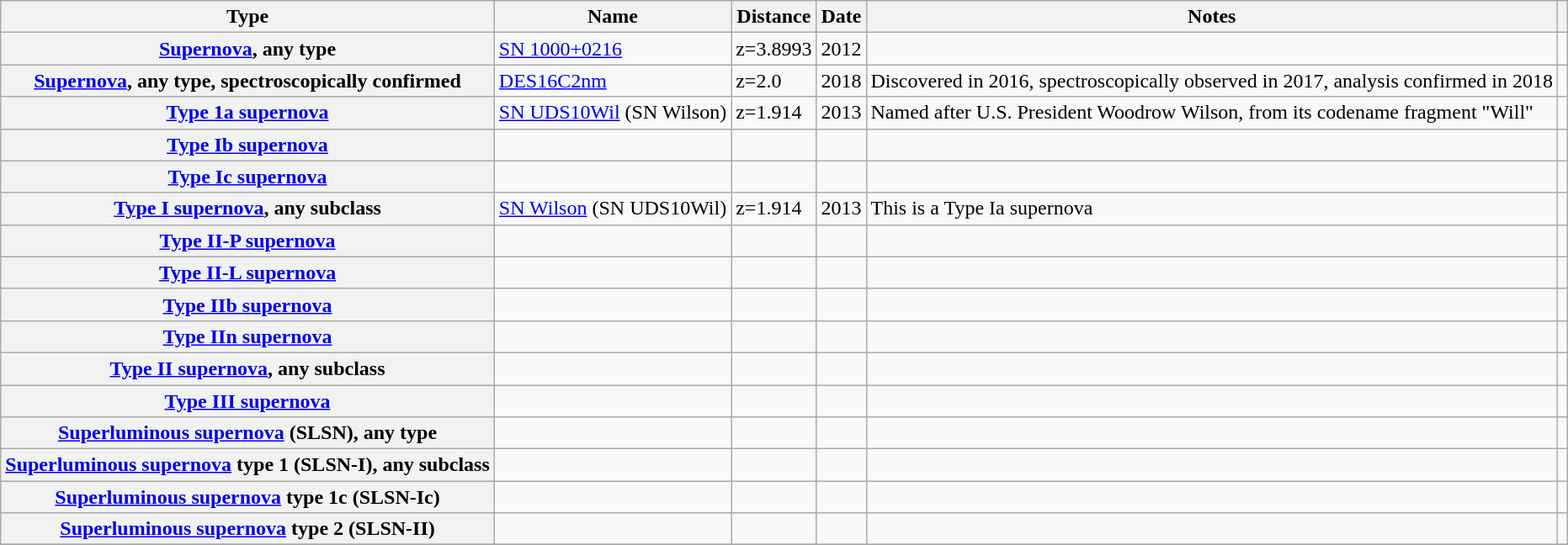<table class="wikitable">
<tr>
<th>Type</th>
<th>Name</th>
<th>Distance</th>
<th>Date</th>
<th>Notes</th>
<th></th>
</tr>
<tr>
<th><a href='#'>Supernova</a>, any type</th>
<td><a href='#'>SN 1000+0216</a></td>
<td>z=3.8993</td>
<td>2012</td>
<td></td>
<td></td>
</tr>
<tr>
<th><a href='#'>Supernova</a>, any type, spectroscopically confirmed</th>
<td><a href='#'>DES16C2nm</a></td>
<td>z=2.0</td>
<td>2018</td>
<td>Discovered in 2016, spectroscopically observed in 2017, analysis confirmed in 2018</td>
<td></td>
</tr>
<tr>
<th><a href='#'>Type 1a supernova</a></th>
<td><a href='#'>SN UDS10Wil</a> (SN Wilson)</td>
<td>z=1.914</td>
<td>2013</td>
<td>Named after U.S. President Woodrow Wilson, from its codename fragment "Will"</td>
<td></td>
</tr>
<tr>
<th><a href='#'>Type Ib supernova</a></th>
<td></td>
<td></td>
<td></td>
<td></td>
<td></td>
</tr>
<tr>
<th><a href='#'>Type Ic supernova</a></th>
<td></td>
<td></td>
<td></td>
<td></td>
<td></td>
</tr>
<tr>
<th><a href='#'>Type I supernova</a>, any subclass</th>
<td><a href='#'>SN Wilson</a> (SN UDS10Wil)</td>
<td>z=1.914</td>
<td>2013</td>
<td>This is a Type Ia supernova</td>
<td></td>
</tr>
<tr>
<th><a href='#'>Type II-P supernova</a></th>
<td></td>
<td></td>
<td></td>
<td></td>
<td></td>
</tr>
<tr>
<th><a href='#'>Type II-L supernova</a></th>
<td></td>
<td></td>
<td></td>
<td></td>
<td></td>
</tr>
<tr>
<th><a href='#'>Type IIb supernova</a></th>
<td></td>
<td></td>
<td></td>
<td></td>
<td></td>
</tr>
<tr>
<th><a href='#'>Type IIn supernova</a></th>
<td></td>
<td></td>
<td></td>
<td></td>
<td></td>
</tr>
<tr>
<th><a href='#'>Type II supernova</a>, any subclass</th>
<td></td>
<td></td>
<td></td>
<td></td>
<td></td>
</tr>
<tr>
<th><a href='#'>Type III supernova</a></th>
<td></td>
<td></td>
<td></td>
<td></td>
<td></td>
</tr>
<tr>
<th><a href='#'>Superluminous supernova</a> (SLSN), any type</th>
<td></td>
<td></td>
<td></td>
<td></td>
<td></td>
</tr>
<tr>
<th><a href='#'>Superluminous supernova</a> type 1 (SLSN-I), any subclass</th>
<td></td>
<td></td>
<td></td>
<td></td>
<td></td>
</tr>
<tr>
<th><a href='#'>Superluminous supernova</a> type 1c (SLSN-Ic)</th>
<td></td>
<td></td>
<td></td>
<td></td>
<td></td>
</tr>
<tr>
<th><a href='#'>Superluminous supernova</a> type 2 (SLSN-II)</th>
<td></td>
<td></td>
<td></td>
<td></td>
<td></td>
</tr>
<tr>
</tr>
</table>
